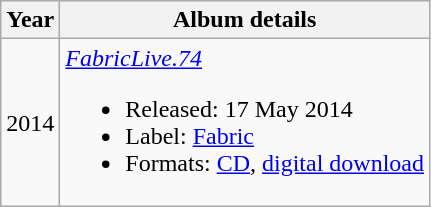<table class="wikitable">
<tr>
<th rowspan="1">Year</th>
<th rowspan="1">Album details</th>
</tr>
<tr>
<td>2014</td>
<td><em><a href='#'>FabricLive.74</a></em><br><ul><li>Released: 17 May 2014</li><li>Label: <a href='#'>Fabric</a></li><li>Formats: <a href='#'>CD</a>, <a href='#'>digital download</a></li></ul></td>
</tr>
</table>
